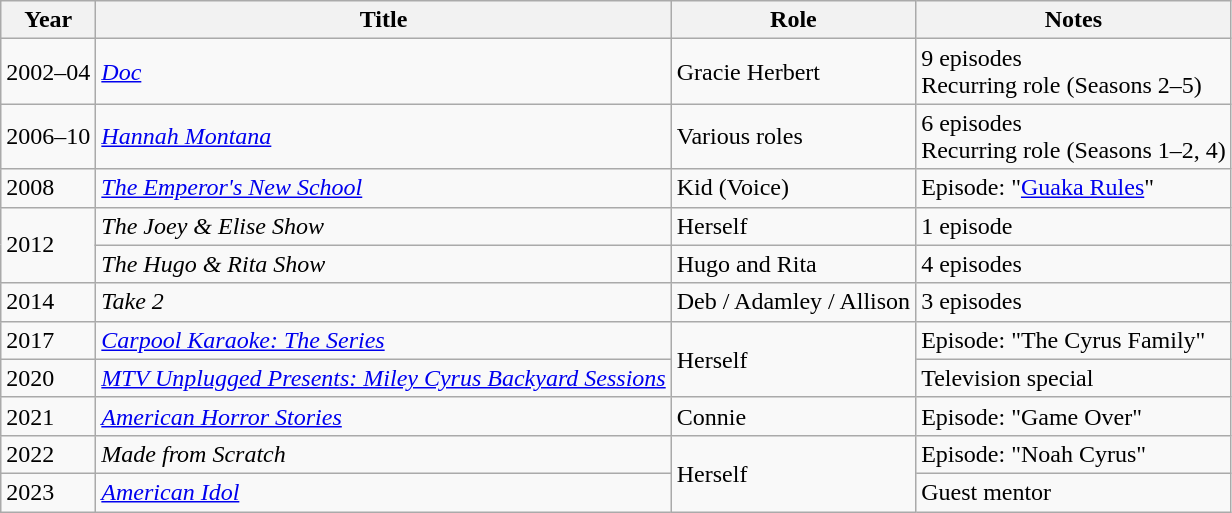<table class="wikitable">
<tr>
<th>Year</th>
<th>Title</th>
<th>Role</th>
<th>Notes</th>
</tr>
<tr>
<td>2002–04</td>
<td><em><a href='#'>Doc</a></em></td>
<td>Gracie Herbert</td>
<td>9 episodes <br> Recurring role (Seasons 2–5)</td>
</tr>
<tr>
<td>2006–10</td>
<td><em><a href='#'>Hannah Montana</a></em></td>
<td>Various roles</td>
<td>6 episodes <br> Recurring role (Seasons 1–2, 4)</td>
</tr>
<tr>
<td>2008</td>
<td><em><a href='#'>The Emperor's New School</a></em></td>
<td>Kid (Voice)</td>
<td>Episode: "<a href='#'>Guaka Rules</a>"</td>
</tr>
<tr>
<td rowspan=2>2012</td>
<td><em>The Joey & Elise Show</em></td>
<td>Herself</td>
<td>1 episode</td>
</tr>
<tr>
<td><em>The Hugo & Rita Show</em></td>
<td>Hugo and Rita</td>
<td>4 episodes</td>
</tr>
<tr>
<td>2014</td>
<td><em>Take 2</em></td>
<td>Deb / Adamley / Allison</td>
<td>3 episodes</td>
</tr>
<tr>
<td>2017</td>
<td><em><a href='#'>Carpool Karaoke: The Series</a></em></td>
<td rowspan="2">Herself</td>
<td>Episode: "The Cyrus Family"</td>
</tr>
<tr>
<td>2020</td>
<td><em><a href='#'>MTV Unplugged Presents: Miley Cyrus Backyard Sessions</a></em></td>
<td>Television special</td>
</tr>
<tr>
<td>2021</td>
<td><em><a href='#'>American Horror Stories</a></em></td>
<td>Connie</td>
<td>Episode: "Game Over"</td>
</tr>
<tr>
<td>2022</td>
<td><em>Made from Scratch</em></td>
<td rowspan="2">Herself</td>
<td>Episode: "Noah Cyrus"</td>
</tr>
<tr>
<td>2023</td>
<td><em><a href='#'>American Idol</a></em></td>
<td>Guest mentor</td>
</tr>
</table>
